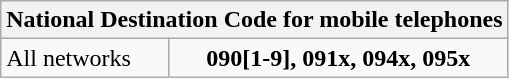<table class="wikitable">
<tr>
<th colspan="4">National Destination Code for mobile telephones</th>
</tr>
<tr>
<td>All networks</td>
<td align="center"><strong>090[1-9], 091x, 094x, 095x</strong></td>
</tr>
</table>
